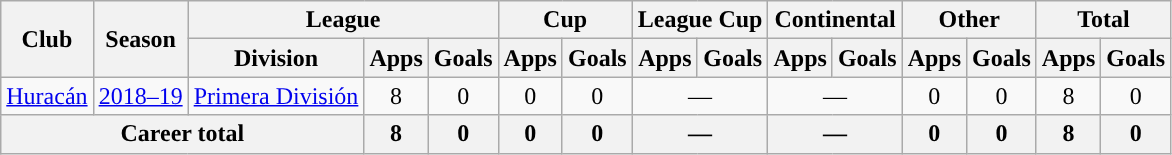<table class="wikitable" style="text-align:center">
<tr>
<th rowspan="2">Club</th>
<th rowspan="2">Season</th>
<th colspan="3">League</th>
<th colspan="2">Cup</th>
<th colspan="2">League Cup</th>
<th colspan="2">Continental</th>
<th colspan="2">Other</th>
<th colspan="2">Total</th>
</tr>
<tr>
<th>Division</th>
<th>Apps</th>
<th>Goals</th>
<th>Apps</th>
<th>Goals</th>
<th>Apps</th>
<th>Goals</th>
<th>Apps</th>
<th>Goals</th>
<th>Apps</th>
<th>Goals</th>
<th>Apps</th>
<th>Goals</th>
</tr>
<tr>
<td rowspan="1"><a href='#'>Huracán</a></td>
<td><a href='#'>2018–19</a></td>
<td rowspan="1"><a href='#'>Primera División</a></td>
<td>8</td>
<td>0</td>
<td>0</td>
<td>0</td>
<td colspan="2">—</td>
<td colspan="2">—</td>
<td>0</td>
<td>0</td>
<td>8</td>
<td>0</td>
</tr>
<tr>
<th colspan="3">Career total</th>
<th>8</th>
<th>0</th>
<th>0</th>
<th>0</th>
<th colspan="2">—</th>
<th colspan="2">—</th>
<th>0</th>
<th>0</th>
<th>8</th>
<th>0</th>
</tr>
</table>
